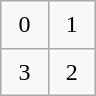<table class="wikitable" style="margin-left:auto;margin-right:auto;text-align:center;width:4em;height:4em;table-layout:fixed;">
<tr>
<td>0</td>
<td>1</td>
</tr>
<tr>
<td>3</td>
<td>2</td>
</tr>
</table>
